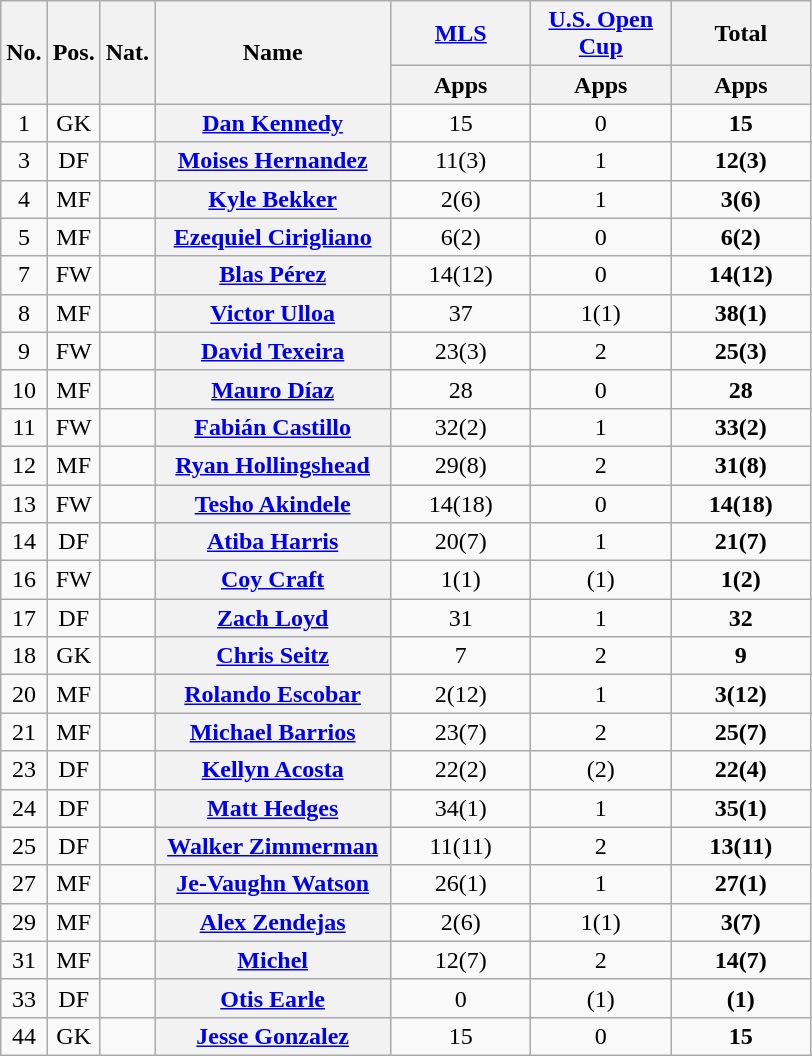<table class="wikitable sortable" style="text-align:center">
<tr>
<th rowspan="2">No.</th>
<th rowspan="2">Pos.</th>
<th rowspan="2">Nat.</th>
<th rowspan="2" style="width:150px;">Name</th>
<th colspan="1" style="width:86px;"><a href='#'>MLS</a></th>
<th colspan="1" style="width:86px;"><a href='#'>U.S. Open Cup</a></th>
<th colspan="1" style="width:86px;">Total</th>
</tr>
<tr>
<th>Apps</th>
<th>Apps</th>
<th>Apps</th>
</tr>
<tr>
<td>1</td>
<td>GK</td>
<td></td>
<th scope="row"><a href='#'>Dan Kennedy</a></th>
<td>15</td>
<td>0</td>
<td><strong>15</strong></td>
</tr>
<tr>
<td>3</td>
<td>DF</td>
<td></td>
<th scope="row"><a href='#'>Moises Hernandez</a></th>
<td>11(3)</td>
<td>1</td>
<td><strong>12(3)</strong></td>
</tr>
<tr>
<td>4</td>
<td>MF</td>
<td></td>
<th scope="row"><a href='#'>Kyle Bekker</a></th>
<td>2(6)</td>
<td>1</td>
<td><strong>3(6)</strong></td>
</tr>
<tr>
<td>5</td>
<td>MF</td>
<td></td>
<th scope="row"><a href='#'>Ezequiel Cirigliano</a></th>
<td>6(2)</td>
<td>0</td>
<td><strong>6(2)</strong></td>
</tr>
<tr>
<td>7</td>
<td>FW</td>
<td></td>
<th scope="row"><a href='#'>Blas Pérez</a></th>
<td>14(12)</td>
<td>0</td>
<td><strong>14(12)</strong></td>
</tr>
<tr>
<td>8</td>
<td>MF</td>
<td></td>
<th scope="row"><a href='#'>Victor Ulloa</a></th>
<td>37</td>
<td>1(1)</td>
<td><strong>38(1)</strong></td>
</tr>
<tr>
<td>9</td>
<td>FW</td>
<td></td>
<th scope="row"><a href='#'>David Texeira</a></th>
<td>23(3)</td>
<td>2</td>
<td><strong>25(3)</strong></td>
</tr>
<tr>
<td>10</td>
<td>MF</td>
<td></td>
<th scope="row"><a href='#'>Mauro Díaz</a></th>
<td>28</td>
<td>0</td>
<td><strong>28</strong></td>
</tr>
<tr>
<td>11</td>
<td>FW</td>
<td></td>
<th scope="row"><a href='#'>Fabián Castillo</a></th>
<td>32(2)</td>
<td>1</td>
<td><strong>33(2)</strong></td>
</tr>
<tr>
<td>12</td>
<td>MF</td>
<td></td>
<th scope="row"><a href='#'>Ryan Hollingshead</a></th>
<td>29(8)</td>
<td>2</td>
<td><strong>31(8)</strong></td>
</tr>
<tr>
<td>13</td>
<td>FW</td>
<td></td>
<th scope="row"><a href='#'>Tesho Akindele</a></th>
<td>14(18)</td>
<td>0</td>
<td><strong>14(18)</strong></td>
</tr>
<tr>
<td>14</td>
<td>DF</td>
<td></td>
<th scope="row"><a href='#'>Atiba Harris</a></th>
<td>20(7)</td>
<td>1</td>
<td><strong>21(7)</strong></td>
</tr>
<tr>
<td>16</td>
<td>FW</td>
<td></td>
<th scope="row"><a href='#'>Coy Craft</a></th>
<td>1(1)</td>
<td>(1)</td>
<td><strong>1(2)</strong></td>
</tr>
<tr>
<td>17</td>
<td>DF</td>
<td></td>
<th scope="row"><a href='#'>Zach Loyd</a></th>
<td>31</td>
<td>1</td>
<td><strong>32</strong></td>
</tr>
<tr>
<td>18</td>
<td>GK</td>
<td></td>
<th scope="row"><a href='#'>Chris Seitz</a></th>
<td>7</td>
<td>2</td>
<td><strong>9</strong></td>
</tr>
<tr>
<td>20</td>
<td>MF</td>
<td></td>
<th scope="row"><a href='#'>Rolando Escobar</a></th>
<td>2(12)</td>
<td>1</td>
<td><strong>3(12)</strong></td>
</tr>
<tr>
<td>21</td>
<td>MF</td>
<td></td>
<th scope="row"><a href='#'>Michael Barrios</a></th>
<td>23(7)</td>
<td>2</td>
<td><strong>25(7)</strong></td>
</tr>
<tr>
<td>23</td>
<td>DF</td>
<td></td>
<th scope="row"><a href='#'>Kellyn Acosta</a></th>
<td>22(2)</td>
<td>(2)</td>
<td><strong>22(4)</strong></td>
</tr>
<tr>
<td>24</td>
<td>DF</td>
<td></td>
<th scope="row"><a href='#'>Matt Hedges</a></th>
<td>34(1)</td>
<td>1</td>
<td><strong>35(1)</strong></td>
</tr>
<tr>
<td>25</td>
<td>DF</td>
<td></td>
<th scope="row"><a href='#'>Walker Zimmerman</a></th>
<td>11(11)</td>
<td>2</td>
<td><strong>13(11)</strong></td>
</tr>
<tr>
<td>27</td>
<td>MF</td>
<td></td>
<th scope="row"><a href='#'>Je-Vaughn Watson</a></th>
<td>26(1)</td>
<td>1</td>
<td><strong>27(1)</strong></td>
</tr>
<tr>
<td>29</td>
<td>MF</td>
<td></td>
<th scope="row"><a href='#'>Alex Zendejas</a></th>
<td>2(6)</td>
<td>1(1)</td>
<td><strong>3(7)</strong></td>
</tr>
<tr>
<td>31</td>
<td>MF</td>
<td></td>
<th scope="row"><a href='#'>Michel</a></th>
<td>12(7)</td>
<td>2</td>
<td><strong>14(7)</strong></td>
</tr>
<tr>
<td>33</td>
<td>DF</td>
<td></td>
<th scope="row"><a href='#'>Otis Earle</a></th>
<td>0</td>
<td>(1)</td>
<td><strong>(1)</strong></td>
</tr>
<tr>
<td>44</td>
<td>GK</td>
<td></td>
<th scope="row"><a href='#'>Jesse Gonzalez</a></th>
<td>15</td>
<td>0</td>
<td><strong>15</strong></td>
</tr>
</table>
